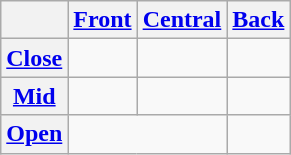<table class=wikitable style=text-align:center>
<tr>
<th></th>
<th><a href='#'>Front</a></th>
<th><a href='#'>Central</a></th>
<th><a href='#'>Back</a></th>
</tr>
<tr>
<th><a href='#'>Close</a></th>
<td> </td>
<td> </td>
<td> </td>
</tr>
<tr>
<th><a href='#'>Mid</a></th>
<td> </td>
<td> </td>
<td> </td>
</tr>
<tr>
<th><a href='#'>Open</a></th>
<td colspan=2> </td>
<td></td>
</tr>
</table>
